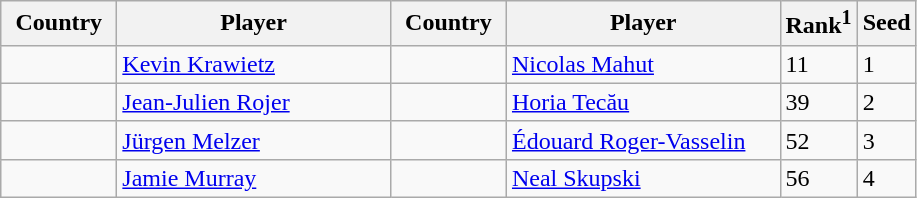<table class="sortable wikitable">
<tr>
<th width="70">Country</th>
<th width="175">Player</th>
<th width="70">Country</th>
<th width="175">Player</th>
<th>Rank<sup>1</sup></th>
<th>Seed</th>
</tr>
<tr>
<td></td>
<td><a href='#'>Kevin Krawietz</a></td>
<td></td>
<td><a href='#'>Nicolas Mahut</a></td>
<td>11</td>
<td>1</td>
</tr>
<tr>
<td></td>
<td><a href='#'>Jean-Julien Rojer</a></td>
<td></td>
<td><a href='#'>Horia Tecău</a></td>
<td>39</td>
<td>2</td>
</tr>
<tr>
<td></td>
<td><a href='#'>Jürgen Melzer</a></td>
<td></td>
<td><a href='#'>Édouard Roger-Vasselin</a></td>
<td>52</td>
<td>3</td>
</tr>
<tr>
<td></td>
<td><a href='#'>Jamie Murray</a></td>
<td></td>
<td><a href='#'>Neal Skupski</a></td>
<td>56</td>
<td>4</td>
</tr>
</table>
